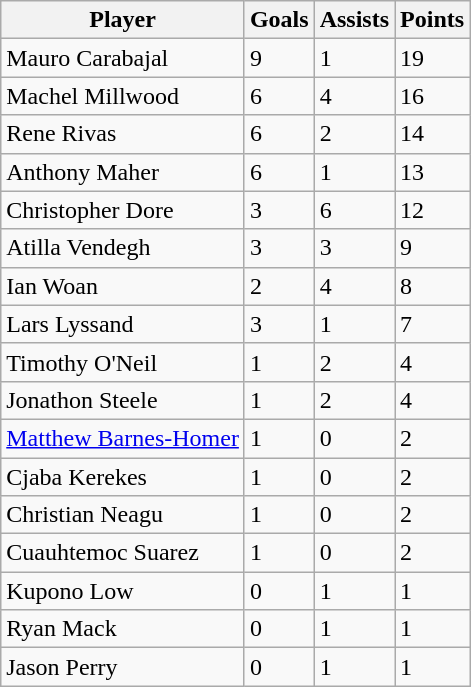<table class="wikitable">
<tr>
<th>Player</th>
<th>Goals</th>
<th>Assists</th>
<th>Points</th>
</tr>
<tr>
<td>Mauro Carabajal</td>
<td>9</td>
<td>1</td>
<td>19</td>
</tr>
<tr>
<td>Machel Millwood</td>
<td>6</td>
<td>4</td>
<td>16</td>
</tr>
<tr>
<td>Rene Rivas</td>
<td>6</td>
<td>2</td>
<td>14</td>
</tr>
<tr>
<td>Anthony Maher</td>
<td>6</td>
<td>1</td>
<td>13</td>
</tr>
<tr>
<td>Christopher Dore</td>
<td>3</td>
<td>6</td>
<td>12</td>
</tr>
<tr>
<td>Atilla Vendegh</td>
<td>3</td>
<td>3</td>
<td>9</td>
</tr>
<tr>
<td>Ian Woan</td>
<td>2</td>
<td>4</td>
<td>8</td>
</tr>
<tr>
<td>Lars Lyssand</td>
<td>3</td>
<td>1</td>
<td>7</td>
</tr>
<tr>
<td>Timothy O'Neil</td>
<td>1</td>
<td>2</td>
<td>4</td>
</tr>
<tr>
<td>Jonathon Steele</td>
<td>1</td>
<td>2</td>
<td>4</td>
</tr>
<tr>
<td><a href='#'>Matthew Barnes-Homer</a></td>
<td>1</td>
<td>0</td>
<td>2</td>
</tr>
<tr>
<td>Cjaba Kerekes</td>
<td>1</td>
<td>0</td>
<td>2</td>
</tr>
<tr>
<td>Christian Neagu</td>
<td>1</td>
<td>0</td>
<td>2</td>
</tr>
<tr>
<td>Cuauhtemoc Suarez</td>
<td>1</td>
<td>0</td>
<td>2</td>
</tr>
<tr>
<td>Kupono Low</td>
<td>0</td>
<td>1</td>
<td>1</td>
</tr>
<tr>
<td>Ryan Mack</td>
<td>0</td>
<td>1</td>
<td>1</td>
</tr>
<tr>
<td>Jason Perry</td>
<td>0</td>
<td>1</td>
<td>1</td>
</tr>
</table>
